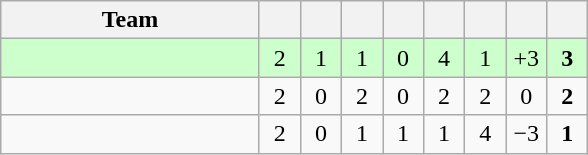<table class="wikitable" style="text-align:center">
<tr>
<th width=165>Team</th>
<th width=20></th>
<th width=20></th>
<th width=20></th>
<th width=20></th>
<th width=20></th>
<th width=20></th>
<th width=20></th>
<th width=20></th>
</tr>
<tr bgcolor=ccffcc>
<td align=left></td>
<td>2</td>
<td>1</td>
<td>1</td>
<td>0</td>
<td>4</td>
<td>1</td>
<td>+3</td>
<td><strong>3</strong></td>
</tr>
<tr>
<td align=left></td>
<td>2</td>
<td>0</td>
<td>2</td>
<td>0</td>
<td>2</td>
<td>2</td>
<td>0</td>
<td><strong>2</strong></td>
</tr>
<tr>
<td align=left></td>
<td>2</td>
<td>0</td>
<td>1</td>
<td>1</td>
<td>1</td>
<td>4</td>
<td>−3</td>
<td><strong>1</strong></td>
</tr>
</table>
